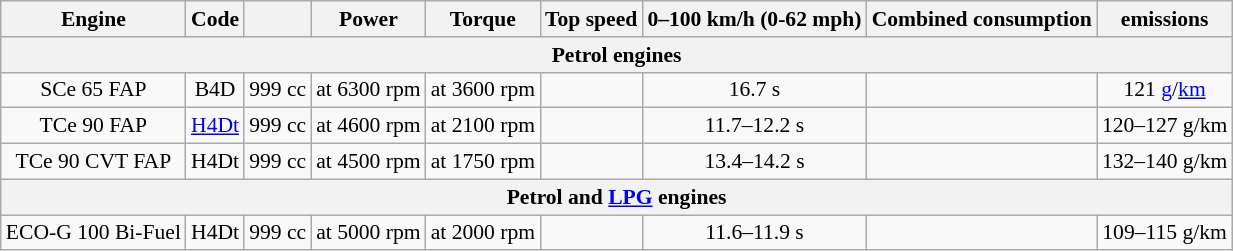<table class="wikitable" style="text-align:center; font-size:90%;">
<tr>
<th>Engine</th>
<th>Code</th>
<th></th>
<th>Power</th>
<th>Torque</th>
<th>Top speed</th>
<th>0–100 km/h (0-62 mph)</th>
<th>Combined consumption</th>
<th> emissions</th>
</tr>
<tr>
<th colspan="9">Petrol engines</th>
</tr>
<tr>
<td>SCe 65 FAP</td>
<td>B4D</td>
<td>999 cc</td>
<td> at 6300 rpm</td>
<td> at 3600 rpm</td>
<td></td>
<td>16.7 s</td>
<td></td>
<td>121 <a href='#'>g</a>/<a href='#'>km</a></td>
</tr>
<tr>
<td>TCe 90 FAP</td>
<td><a href='#'>H4Dt</a></td>
<td>999 cc</td>
<td> at 4600 rpm</td>
<td> at 2100 rpm</td>
<td></td>
<td>11.7–12.2 s</td>
<td></td>
<td>120–127 g/km</td>
</tr>
<tr>
<td>TCe 90 CVT FAP</td>
<td>H4Dt</td>
<td>999 cc</td>
<td> at 4500 rpm</td>
<td> at 1750 rpm</td>
<td></td>
<td>13.4–14.2 s</td>
<td></td>
<td>132–140 g/km</td>
</tr>
<tr>
<th colspan="9">Petrol and <a href='#'>LPG</a> engines</th>
</tr>
<tr>
<td>ECO-G 100 Bi-Fuel</td>
<td>H4Dt</td>
<td>999 cc</td>
<td> at 5000 rpm</td>
<td> at 2000 rpm</td>
<td></td>
<td>11.6–11.9 s</td>
<td></td>
<td>109–115 g/km</td>
</tr>
</table>
